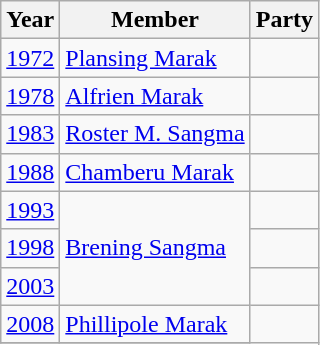<table class="wikitable sortable">
<tr>
<th>Year</th>
<th>Member</th>
<th colspan=2>Party</th>
</tr>
<tr>
<td><a href='#'>1972</a></td>
<td><a href='#'>Plansing Marak</a></td>
<td></td>
</tr>
<tr>
<td><a href='#'>1978</a></td>
<td><a href='#'>Alfrien Marak</a></td>
</tr>
<tr>
<td><a href='#'>1983</a></td>
<td><a href='#'>Roster M. Sangma</a></td>
<td></td>
</tr>
<tr>
<td><a href='#'>1988</a></td>
<td><a href='#'>Chamberu Marak</a></td>
<td></td>
</tr>
<tr>
<td><a href='#'>1993</a></td>
<td rowspan=3><a href='#'>Brening Sangma</a></td>
<td></td>
</tr>
<tr>
<td><a href='#'>1998</a></td>
</tr>
<tr>
<td><a href='#'>2003</a></td>
<td></td>
</tr>
<tr>
<td><a href='#'>2008</a></td>
<td><a href='#'>Phillipole Marak</a></td>
</tr>
<tr>
</tr>
</table>
